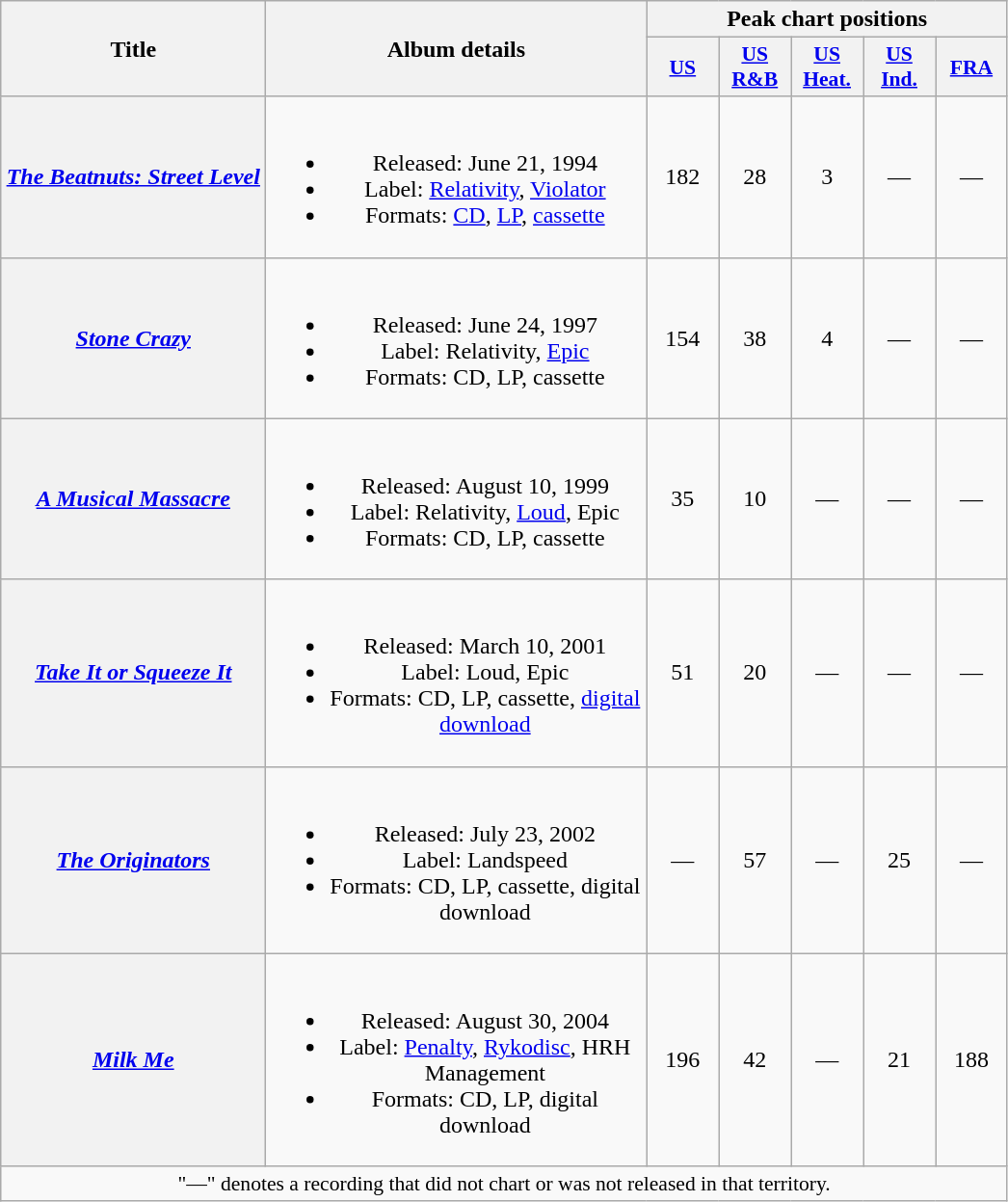<table class="wikitable plainrowheaders" style="text-align:center;" border="1">
<tr>
<th scope="col" rowspan="2" style="width:11em;">Title</th>
<th scope="col" rowspan="2" style="width:16em;">Album details</th>
<th scope="col" colspan="5">Peak chart positions</th>
</tr>
<tr>
<th scope="col" style="width:3em;font-size:90%;"><a href='#'>US</a><br></th>
<th scope="col" style="width:3em;font-size:90%;"><a href='#'>US<br>R&B</a><br></th>
<th scope="col" style="width:3em;font-size:90%;"><a href='#'>US<br>Heat.</a><br></th>
<th scope="col" style="width:3em;font-size:90%;"><a href='#'>US<br>Ind.</a><br></th>
<th scope="col" style="width:3em;font-size:90%;"><a href='#'>FRA</a><br></th>
</tr>
<tr>
<th scope="row"><em><a href='#'>The Beatnuts: Street Level</a></em></th>
<td><br><ul><li>Released: June 21, 1994</li><li>Label: <a href='#'>Relativity</a>, <a href='#'>Violator</a></li><li>Formats: <a href='#'>CD</a>, <a href='#'>LP</a>, <a href='#'>cassette</a></li></ul></td>
<td>182</td>
<td>28</td>
<td>3</td>
<td>—</td>
<td>—</td>
</tr>
<tr>
<th scope="row"><em><a href='#'>Stone Crazy</a></em></th>
<td><br><ul><li>Released: June 24, 1997</li><li>Label: Relativity, <a href='#'>Epic</a></li><li>Formats: CD, LP, cassette</li></ul></td>
<td>154</td>
<td>38</td>
<td>4</td>
<td>—</td>
<td>—</td>
</tr>
<tr>
<th scope="row"><em><a href='#'>A Musical Massacre</a></em></th>
<td><br><ul><li>Released: August 10, 1999</li><li>Label: Relativity, <a href='#'>Loud</a>, Epic</li><li>Formats: CD, LP, cassette</li></ul></td>
<td>35</td>
<td>10</td>
<td>—</td>
<td>—</td>
<td>—</td>
</tr>
<tr>
<th scope="row"><em><a href='#'>Take It or Squeeze It</a></em></th>
<td><br><ul><li>Released: March 10, 2001</li><li>Label: Loud, Epic</li><li>Formats: CD, LP, cassette, <a href='#'>digital download</a></li></ul></td>
<td>51</td>
<td>20</td>
<td>—</td>
<td>—</td>
<td>—</td>
</tr>
<tr>
<th scope="row"><em><a href='#'>The Originators</a></em></th>
<td><br><ul><li>Released: July 23, 2002</li><li>Label: Landspeed</li><li>Formats: CD, LP, cassette, digital download</li></ul></td>
<td>—</td>
<td>57</td>
<td>—</td>
<td>25</td>
<td>—</td>
</tr>
<tr>
<th scope="row"><em><a href='#'>Milk Me</a></em></th>
<td><br><ul><li>Released: August 30, 2004</li><li>Label: <a href='#'>Penalty</a>, <a href='#'>Rykodisc</a>, HRH Management</li><li>Formats: CD, LP, digital download</li></ul></td>
<td>196</td>
<td>42</td>
<td>—</td>
<td>21</td>
<td>188</td>
</tr>
<tr>
<td colspan="14" style="font-size:90%">"—" denotes a recording that did not chart or was not released in that territory.</td>
</tr>
</table>
